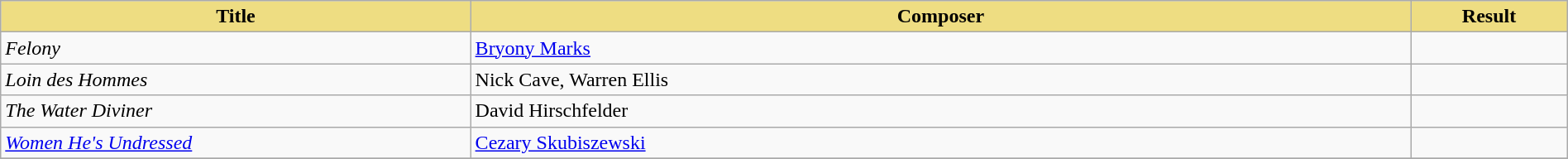<table class="wikitable" width=100%>
<tr>
<th style="width:30%;background:#EEDD82;">Title</th>
<th style="width:60%;background:#EEDD82;">Composer</th>
<th style="width:10%;background:#EEDD82;">Result<br></th>
</tr>
<tr>
<td><em>Felony</em></td>
<td><a href='#'>Bryony Marks</a></td>
<td></td>
</tr>
<tr>
<td><em>Loin des Hommes</em></td>
<td>Nick Cave, Warren Ellis</td>
<td></td>
</tr>
<tr>
<td><em>The Water Diviner</em></td>
<td>David Hirschfelder</td>
<td></td>
</tr>
<tr>
<td><em><a href='#'>Women He's Undressed</a></em></td>
<td><a href='#'>Cezary Skubiszewski</a></td>
<td></td>
</tr>
<tr>
</tr>
</table>
